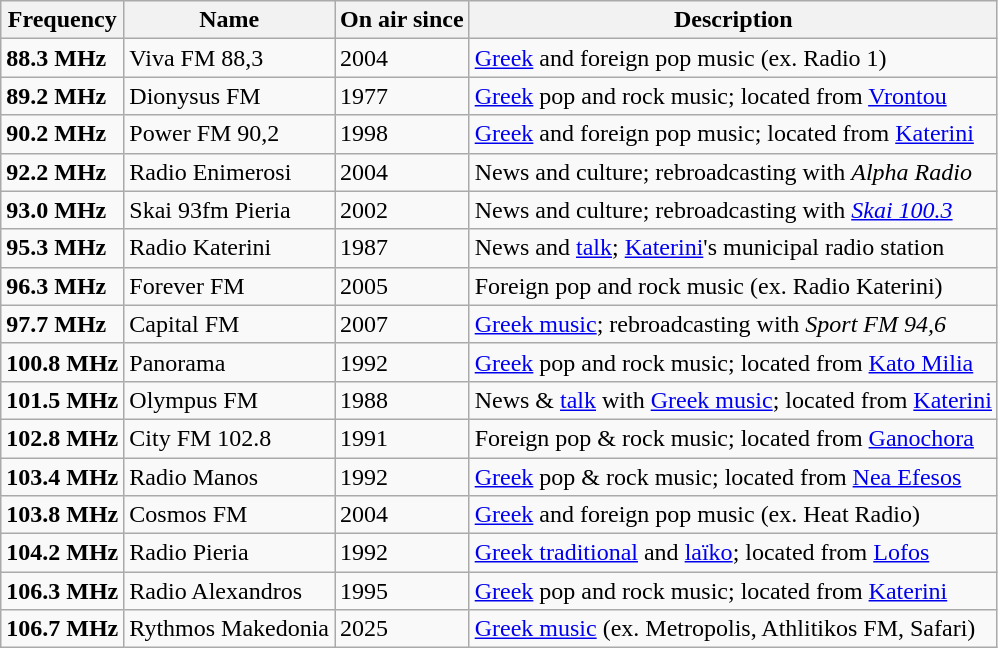<table class="wikitable">
<tr>
<th>Frequency</th>
<th>Name</th>
<th>On air since</th>
<th>Description</th>
</tr>
<tr>
<td><strong>88.3 MHz</strong></td>
<td>Viva FM 88,3</td>
<td>2004</td>
<td><a href='#'>Greek</a> and foreign pop music (ex. Radio 1)</td>
</tr>
<tr>
<td><strong>89.2 MHz</strong></td>
<td>Dionysus FM</td>
<td>1977</td>
<td><a href='#'>Greek</a> pop and rock music; located from <a href='#'>Vrontou</a></td>
</tr>
<tr>
<td><strong>90.2 MHz</strong></td>
<td>Power FM 90,2</td>
<td>1998</td>
<td><a href='#'>Greek</a> and foreign pop music; located from <a href='#'>Katerini</a></td>
</tr>
<tr>
<td><strong>92.2 MHz</strong></td>
<td>Radio Enimerosi</td>
<td>2004</td>
<td>News and culture; rebroadcasting with <em>Alpha Radio</em></td>
</tr>
<tr>
<td><strong>93.0 MHz</strong></td>
<td>Skai 93fm Pieria</td>
<td>2002</td>
<td>News and culture; rebroadcasting with <em><a href='#'>Skai 100.3</a></em></td>
</tr>
<tr>
<td><strong>95.3 MHz</strong></td>
<td>Radio Katerini</td>
<td>1987</td>
<td>News and <a href='#'>talk</a>; <a href='#'>Katerini</a>'s municipal radio station</td>
</tr>
<tr>
<td><strong>96.3 MHz</strong></td>
<td>Forever FM</td>
<td>2005</td>
<td>Foreign pop and rock music (ex. Radio Katerini)</td>
</tr>
<tr>
<td><strong>97.7 MHz</strong></td>
<td>Capital FM</td>
<td>2007</td>
<td><a href='#'>Greek music</a>; rebroadcasting with <em>Sport FM 94,6</em></td>
</tr>
<tr>
<td><strong>100.8 MHz</strong></td>
<td>Panorama</td>
<td>1992</td>
<td><a href='#'>Greek</a> pop and rock music; located from <a href='#'>Kato Milia</a></td>
</tr>
<tr>
<td><strong>101.5 MHz</strong></td>
<td>Olympus FM</td>
<td>1988</td>
<td>News & <a href='#'>talk</a> with <a href='#'>Greek music</a>; located from <a href='#'>Katerini</a></td>
</tr>
<tr>
<td><strong>102.8 MHz</strong></td>
<td>City FM 102.8</td>
<td>1991</td>
<td>Foreign pop & rock music; located from <a href='#'>Ganochora</a></td>
</tr>
<tr>
<td><strong>103.4 MHz</strong></td>
<td>Radio Manos</td>
<td>1992</td>
<td><a href='#'>Greek</a> pop & rock music; located from <a href='#'>Nea Efesos</a></td>
</tr>
<tr>
<td><strong>103.8 MHz</strong></td>
<td>Cosmos FM</td>
<td>2004</td>
<td><a href='#'>Greek</a> and foreign pop music (ex. Heat Radio)</td>
</tr>
<tr>
<td><strong>104.2 MHz</strong></td>
<td>Radio Pieria</td>
<td>1992</td>
<td><a href='#'>Greek traditional</a> and <a href='#'>laïko</a>; located from <a href='#'>Lofos</a></td>
</tr>
<tr>
<td><strong>106.3 MHz</strong></td>
<td>Radio Alexandros</td>
<td>1995</td>
<td><a href='#'>Greek</a> pop and rock music; located from <a href='#'>Katerini</a></td>
</tr>
<tr>
<td><strong>106.7 MHz</strong></td>
<td>Rythmos Makedonia</td>
<td>2025</td>
<td><a href='#'>Greek music</a> (ex. Metropolis, Athlitikos FM, Safari)</td>
</tr>
</table>
